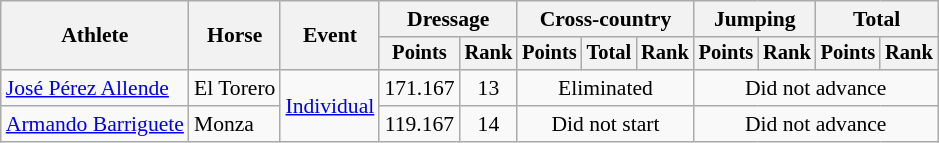<table class=wikitable style="font-size:90%">
<tr>
<th rowspan="2">Athlete</th>
<th rowspan="2">Horse</th>
<th rowspan="2">Event</th>
<th colspan="2">Dressage</th>
<th colspan="3">Cross-country</th>
<th colspan="2">Jumping</th>
<th colspan="2">Total</th>
</tr>
<tr style="font-size:95%">
<th>Points</th>
<th>Rank</th>
<th>Points</th>
<th>Total</th>
<th>Rank</th>
<th>Points</th>
<th>Rank</th>
<th>Points</th>
<th>Rank</th>
</tr>
<tr align=center>
<td align=left><a href='#'>José Pérez Allende</a></td>
<td align=left>El Torero</td>
<td align=left rowspan=2><a href='#'>Individual</a></td>
<td>171.167</td>
<td>13</td>
<td colspan=3>Eliminated</td>
<td colspan=4>Did not advance</td>
</tr>
<tr align=center>
<td align=left><a href='#'>Armando Barriguete</a></td>
<td align=left>Monza</td>
<td>119.167</td>
<td>14</td>
<td colspan=3>Did not start</td>
<td colspan=4>Did not advance</td>
</tr>
</table>
